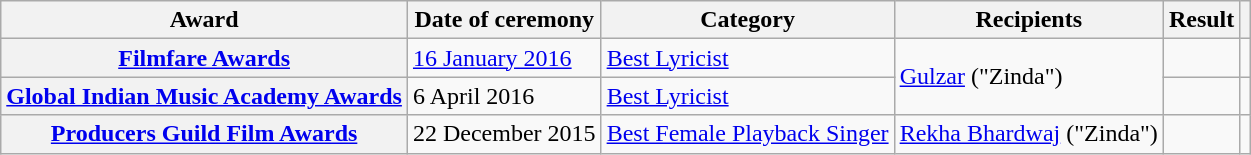<table class="wikitable plainrowheaders sortable">
<tr>
<th scope="col">Award</th>
<th scope="col">Date of ceremony</th>
<th scope="col">Category</th>
<th scope="col">Recipients</th>
<th scope="col">Result</th>
<th scope="col" class="unsortable"></th>
</tr>
<tr>
<th scope="row"><a href='#'>Filmfare Awards</a></th>
<td><a href='#'>16 January 2016</a></td>
<td><a href='#'>Best Lyricist</a></td>
<td rowspan="2"><a href='#'>Gulzar</a> ("Zinda")</td>
<td></td>
<td style="text-align:center;"></td>
</tr>
<tr>
<th scope="row"><a href='#'>Global Indian Music Academy Awards</a></th>
<td>6 April 2016</td>
<td><a href='#'>Best Lyricist</a></td>
<td></td>
<td style="text-align:center;"></td>
</tr>
<tr>
<th scope="row"><a href='#'>Producers Guild Film Awards</a></th>
<td>22 December 2015</td>
<td><a href='#'>Best Female Playback Singer</a></td>
<td><a href='#'>Rekha Bhardwaj</a> ("Zinda")</td>
<td></td>
<td style="text-align:center;"></td>
</tr>
</table>
